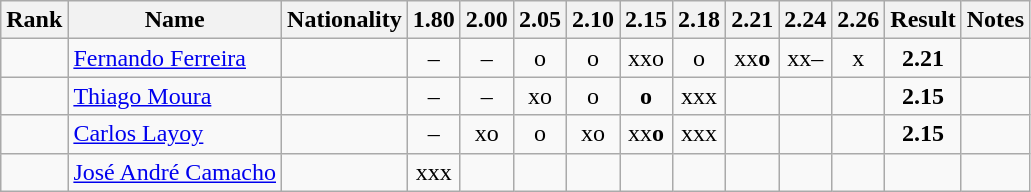<table class="wikitable sortable" style="text-align:center">
<tr>
<th>Rank</th>
<th>Name</th>
<th>Nationality</th>
<th>1.80</th>
<th>2.00</th>
<th>2.05</th>
<th>2.10</th>
<th>2.15</th>
<th>2.18</th>
<th>2.21</th>
<th>2.24</th>
<th>2.26</th>
<th>Result</th>
<th>Notes</th>
</tr>
<tr>
<td></td>
<td align=left><a href='#'>Fernando Ferreira</a></td>
<td align=left></td>
<td>–</td>
<td>–</td>
<td>o</td>
<td>o</td>
<td>xxo</td>
<td>o</td>
<td>xx<strong>o</strong></td>
<td>xx–</td>
<td>x</td>
<td><strong>2.21</strong></td>
<td></td>
</tr>
<tr>
<td></td>
<td align=left><a href='#'>Thiago Moura</a></td>
<td align=left></td>
<td>–</td>
<td>–</td>
<td>xo</td>
<td>o</td>
<td><strong>o</strong></td>
<td>xxx</td>
<td></td>
<td></td>
<td></td>
<td><strong>2.15</strong></td>
<td></td>
</tr>
<tr>
<td></td>
<td align=left><a href='#'>Carlos Layoy</a></td>
<td align=left></td>
<td>–</td>
<td>xo</td>
<td>o</td>
<td>xo</td>
<td>xx<strong>o</strong></td>
<td>xxx</td>
<td></td>
<td></td>
<td></td>
<td><strong>2.15</strong></td>
<td></td>
</tr>
<tr>
<td></td>
<td align=left><a href='#'>José André Camacho</a></td>
<td align=left></td>
<td>xxx</td>
<td></td>
<td></td>
<td></td>
<td></td>
<td></td>
<td></td>
<td></td>
<td></td>
<td><strong></strong></td>
<td></td>
</tr>
</table>
